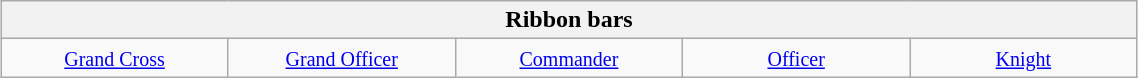<table class=wikitable width=60% align=center style="margin-left: auto; margin-right: auto; border: none;">
<tr>
<th colspan=5><strong>Ribbon bars</strong></th>
</tr>
<tr>
<td width=20% valign=top align=center><small><a href='#'>Grand Cross</a></small></td>
<td width=20% valign=top align=center><small><a href='#'>Grand Officer</a></small></td>
<td width=20% valign=top align=center><small><a href='#'>Commander</a></small></td>
<td width=20% valign=top align=center><small><a href='#'>Officer</a></small></td>
<td width=20% valign=top align=center><small><a href='#'>Knight</a></small></td>
</tr>
</table>
